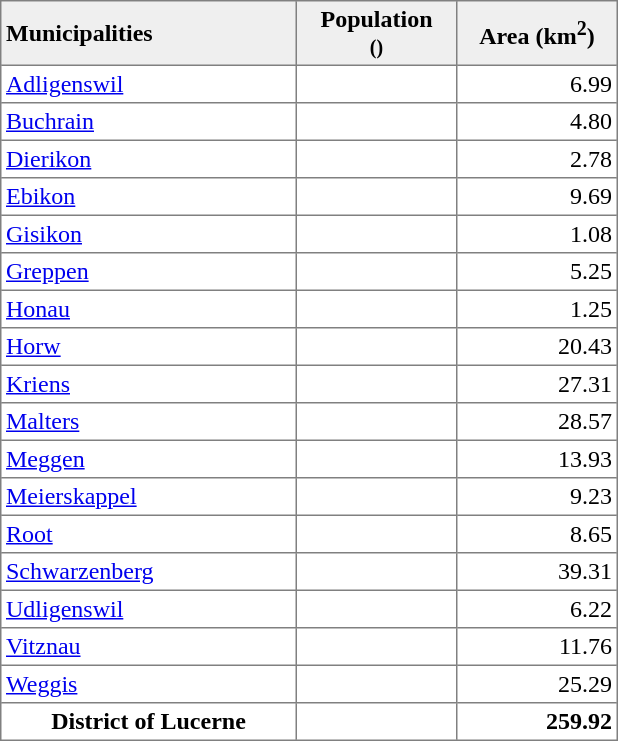<table cellpadding="3" cellspacing="0" border="1" style="border: gray solid 1px; border-collapse: collapse;">
<tr bgcolor="#EFEFEF">
<th align=left width="190">Municipalities</th>
<th bgcolor="#EFEFEF" width="100">Population <br><small>()</small></th>
<th width="100">Area (km<sup>2</sup>)</th>
</tr>
<tr>
<td><a href='#'>Adligenswil</a></td>
<td align=right></td>
<td align=right>6.99</td>
</tr>
<tr>
<td><a href='#'>Buchrain</a></td>
<td align=right></td>
<td align=right>4.80</td>
</tr>
<tr>
<td><a href='#'>Dierikon</a></td>
<td align=right></td>
<td align=right>2.78</td>
</tr>
<tr>
<td><a href='#'>Ebikon</a></td>
<td align=right></td>
<td align=right>9.69</td>
</tr>
<tr>
<td><a href='#'>Gisikon</a></td>
<td align=right></td>
<td align=right>1.08</td>
</tr>
<tr>
<td><a href='#'>Greppen</a></td>
<td align=right></td>
<td align=right>5.25</td>
</tr>
<tr>
<td><a href='#'>Honau</a></td>
<td align=right></td>
<td align=right>1.25</td>
</tr>
<tr>
<td><a href='#'>Horw</a></td>
<td align=right></td>
<td align=right>20.43</td>
</tr>
<tr>
<td><a href='#'>Kriens</a></td>
<td align=right></td>
<td align=right>27.31</td>
</tr>
<tr>
<td><a href='#'>Malters</a></td>
<td align=right></td>
<td align=right>28.57</td>
</tr>
<tr>
<td><a href='#'>Meggen</a></td>
<td align=right></td>
<td align=right>13.93</td>
</tr>
<tr>
<td><a href='#'>Meierskappel</a></td>
<td align=right></td>
<td align=right>9.23</td>
</tr>
<tr>
<td><a href='#'>Root</a></td>
<td align=right></td>
<td align=right>8.65</td>
</tr>
<tr>
<td><a href='#'>Schwarzenberg</a></td>
<td align=right></td>
<td align=right>39.31</td>
</tr>
<tr>
<td><a href='#'>Udligenswil</a></td>
<td align=right></td>
<td align=right>6.22</td>
</tr>
<tr>
<td><a href='#'>Vitznau</a></td>
<td align=right></td>
<td align=right>11.76</td>
</tr>
<tr>
<td><a href='#'>Weggis</a></td>
<td align=right></td>
<td align=right>25.29</td>
</tr>
<tr>
<th>District of Lucerne</th>
<th align=right></th>
<th align=right>259.92</th>
</tr>
</table>
